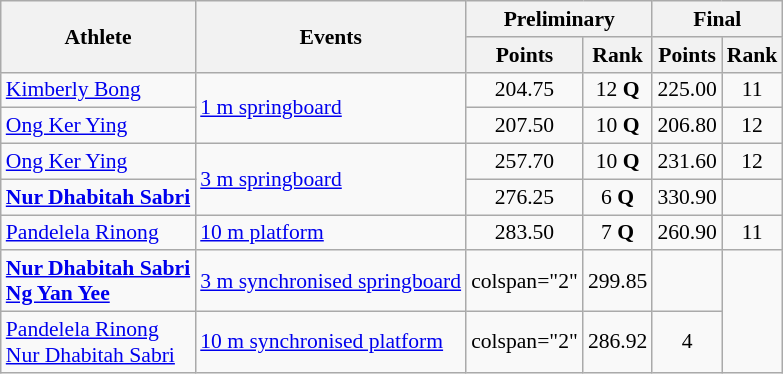<table class=wikitable style="font-size:90%">
<tr>
<th rowspan="2">Athlete</th>
<th rowspan="2">Events</th>
<th colspan="2">Preliminary</th>
<th colspan="2">Final</th>
</tr>
<tr>
<th>Points</th>
<th>Rank</th>
<th>Points</th>
<th>Rank</th>
</tr>
<tr style="text-align:center">
<td style="text-align:left"><a href='#'>Kimberly Bong</a></td>
<td style="text-align:left" rowspan=2><a href='#'>1 m springboard</a></td>
<td>204.75</td>
<td>12 <strong>Q</strong></td>
<td>225.00</td>
<td>11</td>
</tr>
<tr style="text-align:center">
<td style="text-align:left"><a href='#'>Ong Ker Ying</a></td>
<td>207.50</td>
<td>10 <strong>Q</strong></td>
<td>206.80</td>
<td>12</td>
</tr>
<tr style="text-align:center">
<td style="text-align:left"><a href='#'>Ong Ker Ying</a></td>
<td style="text-align:left" rowspan=2><a href='#'>3 m springboard</a></td>
<td>257.70</td>
<td>10 <strong>Q</strong></td>
<td>231.60</td>
<td>12</td>
</tr>
<tr style="text-align:center">
<td style="text-align:left"><strong><a href='#'>Nur Dhabitah Sabri</a></strong></td>
<td>276.25</td>
<td>6 <strong>Q</strong></td>
<td>330.90</td>
<td></td>
</tr>
<tr style="text-align:center">
<td style="text-align:left"><a href='#'>Pandelela Rinong</a></td>
<td style="text-align:left"><a href='#'>10 m platform</a></td>
<td>283.50</td>
<td>7 <strong>Q</strong></td>
<td>260.90</td>
<td>11</td>
</tr>
<tr style="text-align:center">
<td style="text-align:left"><strong><a href='#'>Nur Dhabitah Sabri</a><br><a href='#'>Ng Yan Yee</a></strong></td>
<td style="text-align:left"><a href='#'>3 m synchronised springboard</a></td>
<td>colspan="2" </td>
<td>299.85</td>
<td></td>
</tr>
<tr style="text-align:center">
<td style="text-align:left"><a href='#'>Pandelela Rinong</a><br><a href='#'>Nur Dhabitah Sabri</a></td>
<td style="text-align:left"><a href='#'>10 m synchronised platform</a></td>
<td>colspan="2" </td>
<td>286.92</td>
<td>4</td>
</tr>
</table>
